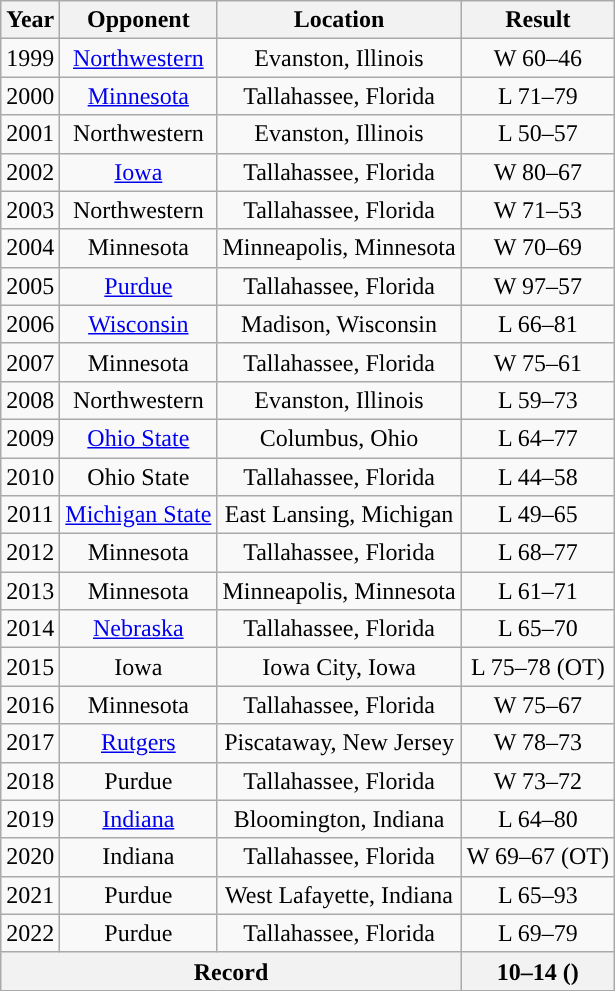<table class="wikitable" style="text-align:center">
<tr>
<th>Year</th>
<th>Opponent</th>
<th>Location</th>
<th>Result</th>
</tr>
<tr align="center">
<td>1999</td>
<td><a href='#'>Northwestern</a></td>
<td>Evanston, Illinois</td>
<td>W 60–46</td>
</tr>
<tr align="center">
<td>2000</td>
<td><a href='#'>Minnesota</a></td>
<td>Tallahassee, Florida</td>
<td>L 71–79</td>
</tr>
<tr align="center">
<td>2001</td>
<td>Northwestern</td>
<td>Evanston, Illinois</td>
<td>L 50–57</td>
</tr>
<tr align="center">
<td>2002</td>
<td><a href='#'>Iowa</a></td>
<td>Tallahassee, Florida</td>
<td>W 80–67</td>
</tr>
<tr align="center">
<td>2003</td>
<td>Northwestern</td>
<td>Tallahassee, Florida</td>
<td>W 71–53</td>
</tr>
<tr align="center">
<td>2004</td>
<td>Minnesota</td>
<td>Minneapolis, Minnesota</td>
<td>W 70–69</td>
</tr>
<tr align="center">
<td>2005</td>
<td><a href='#'>Purdue</a></td>
<td>Tallahassee, Florida</td>
<td>W 97–57</td>
</tr>
<tr align="center">
<td>2006</td>
<td><a href='#'>Wisconsin</a></td>
<td>Madison, Wisconsin</td>
<td>L 66–81</td>
</tr>
<tr align="center">
<td>2007</td>
<td>Minnesota</td>
<td>Tallahassee, Florida</td>
<td>W 75–61</td>
</tr>
<tr align="center">
<td>2008</td>
<td>Northwestern</td>
<td>Evanston, Illinois</td>
<td>L 59–73</td>
</tr>
<tr align="center">
<td>2009</td>
<td><a href='#'>Ohio State</a></td>
<td>Columbus, Ohio</td>
<td>L 64–77</td>
</tr>
<tr align="center">
<td>2010</td>
<td>Ohio State</td>
<td>Tallahassee, Florida</td>
<td>L 44–58</td>
</tr>
<tr align="center">
<td>2011</td>
<td><a href='#'>Michigan State</a></td>
<td>East Lansing, Michigan</td>
<td>L 49–65</td>
</tr>
<tr align="center">
<td>2012</td>
<td>Minnesota</td>
<td>Tallahassee, Florida</td>
<td>L 68–77</td>
</tr>
<tr align="center">
<td>2013</td>
<td>Minnesota</td>
<td>Minneapolis, Minnesota</td>
<td>L 61–71</td>
</tr>
<tr align="center">
<td>2014</td>
<td><a href='#'>Nebraska</a></td>
<td>Tallahassee, Florida</td>
<td>L 65–70</td>
</tr>
<tr align="center">
<td>2015</td>
<td>Iowa</td>
<td>Iowa City, Iowa</td>
<td>L 75–78 (OT)</td>
</tr>
<tr align="center">
<td>2016</td>
<td>Minnesota</td>
<td>Tallahassee, Florida</td>
<td>W 75–67</td>
</tr>
<tr align="center">
<td>2017</td>
<td><a href='#'>Rutgers</a></td>
<td>Piscataway, New Jersey</td>
<td>W 78–73</td>
</tr>
<tr align="center">
<td>2018</td>
<td>Purdue</td>
<td>Tallahassee, Florida</td>
<td>W 73–72</td>
</tr>
<tr align="center">
<td>2019</td>
<td><a href='#'>Indiana</a></td>
<td>Bloomington, Indiana</td>
<td>L 64–80</td>
</tr>
<tr align="center">
<td>2020</td>
<td>Indiana</td>
<td>Tallahassee, Florida</td>
<td>W 69–67 (OT)</td>
</tr>
<tr align="center">
<td>2021</td>
<td>Purdue</td>
<td>West Lafayette, Indiana</td>
<td>L 65–93</td>
</tr>
<tr align="center">
<td>2022</td>
<td>Purdue</td>
<td>Tallahassee, Florida</td>
<td>L 69–79</td>
</tr>
<tr style="text-align:center;" class="sortbottom">
<th colspan="3;">Record</th>
<th colspan="1;">10–14 ()</th>
</tr>
</table>
